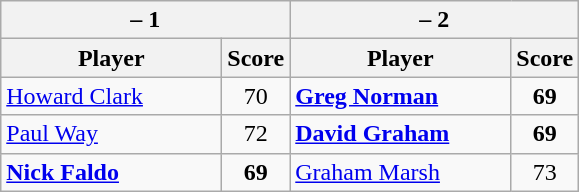<table class=wikitable>
<tr>
<th colspan=2> – 1</th>
<th colspan=2> – 2</th>
</tr>
<tr>
<th width=140>Player</th>
<th>Score</th>
<th width=140>Player</th>
<th>Score</th>
</tr>
<tr>
<td><a href='#'>Howard Clark</a></td>
<td align=center>70</td>
<td><strong><a href='#'>Greg Norman</a></strong></td>
<td align=center><strong>69</strong></td>
</tr>
<tr>
<td><a href='#'>Paul Way</a></td>
<td align=center>72</td>
<td><strong><a href='#'>David Graham</a></strong></td>
<td align=center><strong>69</strong></td>
</tr>
<tr>
<td><strong><a href='#'>Nick Faldo</a></strong></td>
<td align=center><strong>69</strong></td>
<td><a href='#'>Graham Marsh</a></td>
<td align=center>73</td>
</tr>
</table>
